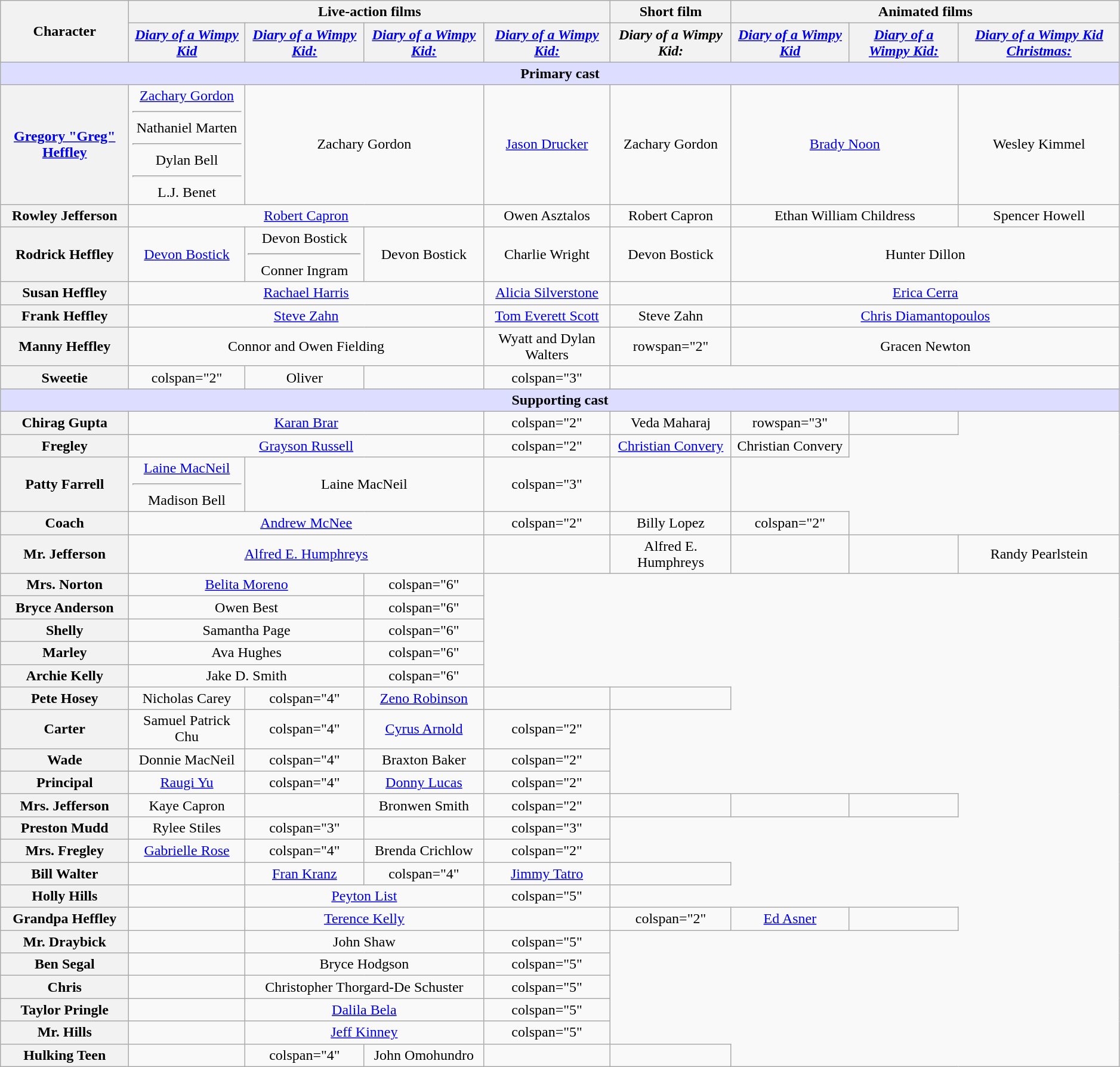<table class="wikitable sortable" style="text-align:center; width:99%;">
<tr>
<th rowspan="2">Character</th>
<th colspan="4">Live-action films</th>
<th>Short film</th>
<th colspan="3">Animated films</th>
</tr>
<tr>
<th><em><a href='#'>Diary of a Wimpy Kid</a></em></th>
<th><em><a href='#'>Diary of a Wimpy Kid:<br></a></em></th>
<th><em><a href='#'>Diary of a Wimpy Kid:<br></a></em></th>
<th><em><a href='#'>Diary of a Wimpy Kid:<br> </a></em></th>
<th><em>Diary of a Wimpy Kid:<br></em></th>
<th><em><a href='#'>Diary of a Wimpy Kid</a></em></th>
<th><em><a href='#'>Diary of a Wimpy Kid:<br></a></em></th>
<th><em><a href='#'>Diary of a Wimpy Kid Christmas:<br></a></em></th>
</tr>
<tr>
<th colspan="9" style="background-color:#ddf;">Primary cast</th>
</tr>
<tr>
<th><a href='#'>Gregory "Greg" Heffley</a></th>
<td><a href='#'>Zachary Gordon</a><hr>Nathaniel Marten<hr>Dylan Bell<hr>L.J. Benet</td>
<td colspan="2">Zachary Gordon</td>
<td><a href='#'>Jason Drucker</a></td>
<td>Zachary Gordon</td>
<td colspan="2"><a href='#'>Brady Noon</a></td>
<td>Wesley Kimmel</td>
</tr>
<tr>
<th>Rowley Jefferson</th>
<td colspan="3"><a href='#'>Robert Capron</a></td>
<td>Owen Asztalos</td>
<td>Robert Capron</td>
<td colspan="2">Ethan William Childress</td>
<td>Spencer Howell</td>
</tr>
<tr>
<th>Rodrick Heffley</th>
<td><a href='#'>Devon Bostick</a></td>
<td>Devon Bostick<hr>Conner Ingram</td>
<td>Devon Bostick</td>
<td>Charlie Wright</td>
<td>Devon Bostick</td>
<td colspan="3">Hunter Dillon</td>
</tr>
<tr>
<th>Susan Heffley</th>
<td colspan="3"><a href='#'>Rachael Harris</a></td>
<td><a href='#'>Alicia Silverstone</a></td>
<td></td>
<td colspan="3"><a href='#'>Erica Cerra</a></td>
</tr>
<tr>
<th>Frank Heffley</th>
<td colspan="3"><a href='#'>Steve Zahn</a></td>
<td><a href='#'>Tom Everett Scott</a></td>
<td>Steve Zahn</td>
<td colspan="3"><a href='#'>Chris Diamantopoulos</a></td>
</tr>
<tr>
<th>Manny Heffley</th>
<td colspan="3">Connor and Owen Fielding</td>
<td>Wyatt and Dylan Walters</td>
<td>rowspan="2" </td>
<td colspan="3">Gracen Newton</td>
</tr>
<tr>
<th>Sweetie</th>
<td>colspan="2" </td>
<td>Oliver</td>
<td></td>
<td>colspan="3" </td>
</tr>
<tr>
<th colspan="9" style="background-color:#ddf;">Supporting cast</th>
</tr>
<tr>
<th>Chirag Gupta</th>
<td colspan="3"><a href='#'>Karan Brar</a></td>
<td>colspan="2" </td>
<td>Veda Maharaj</td>
<td>rowspan="3" </td>
<td></td>
</tr>
<tr>
<th>Fregley</th>
<td colspan="3"><a href='#'>Grayson Russell</a></td>
<td>colspan="2" </td>
<td><a href='#'>Christian Convery</a></td>
<td>Christian Convery</td>
</tr>
<tr>
<th>Patty Farrell</th>
<td><a href='#'>Laine MacNeil</a><hr>Madison Bell</td>
<td colspan="2">Laine MacNeil</td>
<td>colspan="3" </td>
<td></td>
</tr>
<tr>
<th>Coach</th>
<td colspan="3"><a href='#'>Andrew McNee</a></td>
<td>colspan="2" </td>
<td>Billy Lopez</td>
<td>colspan="2" </td>
</tr>
<tr>
<th>Mr. Jefferson</th>
<td colspan="3"><a href='#'>Alfred E. Humphreys</a></td>
<td></td>
<td>Alfred E. Humphreys</td>
<td></td>
<td></td>
<td>Randy Pearlstein</td>
</tr>
<tr>
<th>Mrs. Norton</th>
<td colspan="2"><a href='#'>Belita Moreno</a></td>
<td>colspan="6" </td>
</tr>
<tr>
<th>Bryce Anderson</th>
<td colspan="2">Owen Best</td>
<td>colspan="6" </td>
</tr>
<tr>
<th>Shelly</th>
<td colspan="2">Samantha Page</td>
<td>colspan="6" </td>
</tr>
<tr>
<th>Marley</th>
<td colspan="2">Ava Hughes</td>
<td>colspan="6" </td>
</tr>
<tr>
<th>Archie Kelly</th>
<td colspan="2">Jake D. Smith</td>
<td>colspan="6" </td>
</tr>
<tr>
<th>Pete Hosey</th>
<td>Nicholas Carey</td>
<td>colspan="4" </td>
<td><a href='#'>Zeno Robinson</a></td>
<td></td>
<td></td>
</tr>
<tr>
<th>Carter</th>
<td>Samuel Patrick Chu</td>
<td>colspan="4" </td>
<td><a href='#'>Cyrus Arnold</a></td>
<td>colspan="2" </td>
</tr>
<tr>
<th>Wade</th>
<td>Donnie MacNeil</td>
<td>colspan="4" </td>
<td>Braxton Baker</td>
<td>colspan="2" </td>
</tr>
<tr>
<th>Principal</th>
<td><a href='#'>Raugi Yu</a></td>
<td>colspan="4" </td>
<td><a href='#'>Donny Lucas</a></td>
<td>colspan="2" </td>
</tr>
<tr>
<th>Mrs. Jefferson</th>
<td>Kaye Capron</td>
<td></td>
<td>Bronwen Smith</td>
<td>colspan="2" </td>
<td></td>
<td></td>
<td></td>
</tr>
<tr>
<th>Preston Mudd</th>
<td>Rylee Stiles</td>
<td>colspan="3" </td>
<td></td>
<td>colspan="3" </td>
</tr>
<tr>
<th>Mrs. Fregley</th>
<td><a href='#'>Gabrielle Rose</a></td>
<td>colspan="4" </td>
<td>Brenda Crichlow</td>
<td>colspan="2" </td>
</tr>
<tr>
<th>Bill Walter</th>
<td></td>
<td><a href='#'>Fran Kranz</a></td>
<td>colspan="4" </td>
<td><a href='#'>Jimmy Tatro</a></td>
<td></td>
</tr>
<tr>
<th>Holly Hills</th>
<td></td>
<td colspan="2"><a href='#'>Peyton List</a></td>
<td>colspan="5" </td>
</tr>
<tr>
<th>Grandpa Heffley</th>
<td></td>
<td colspan="2"><a href='#'>Terence Kelly</a></td>
<td></td>
<td>colspan="2" </td>
<td><a href='#'>Ed Asner</a></td>
<td></td>
</tr>
<tr>
<th>Mr. Draybick</th>
<td></td>
<td colspan="2">John Shaw</td>
<td>colspan="5" </td>
</tr>
<tr>
<th>Ben Segal</th>
<td></td>
<td colspan="2">Bryce Hodgson</td>
<td>colspan="5" </td>
</tr>
<tr>
<th>Chris</th>
<td></td>
<td colspan="2">Christopher Thorgard-De Schuster</td>
<td>colspan="5" </td>
</tr>
<tr>
<th>Taylor Pringle</th>
<td></td>
<td colspan="2"><a href='#'>Dalila Bela</a></td>
<td>colspan="5" </td>
</tr>
<tr>
<th>Mr. Hills</th>
<td></td>
<td colspan="2"><a href='#'>Jeff Kinney</a></td>
<td>colspan="5" </td>
</tr>
<tr>
<th>Hulking Teen</th>
<td></td>
<td>colspan="4" </td>
<td>John Omohundro</td>
<td></td>
<td></td>
</tr>
</table>
